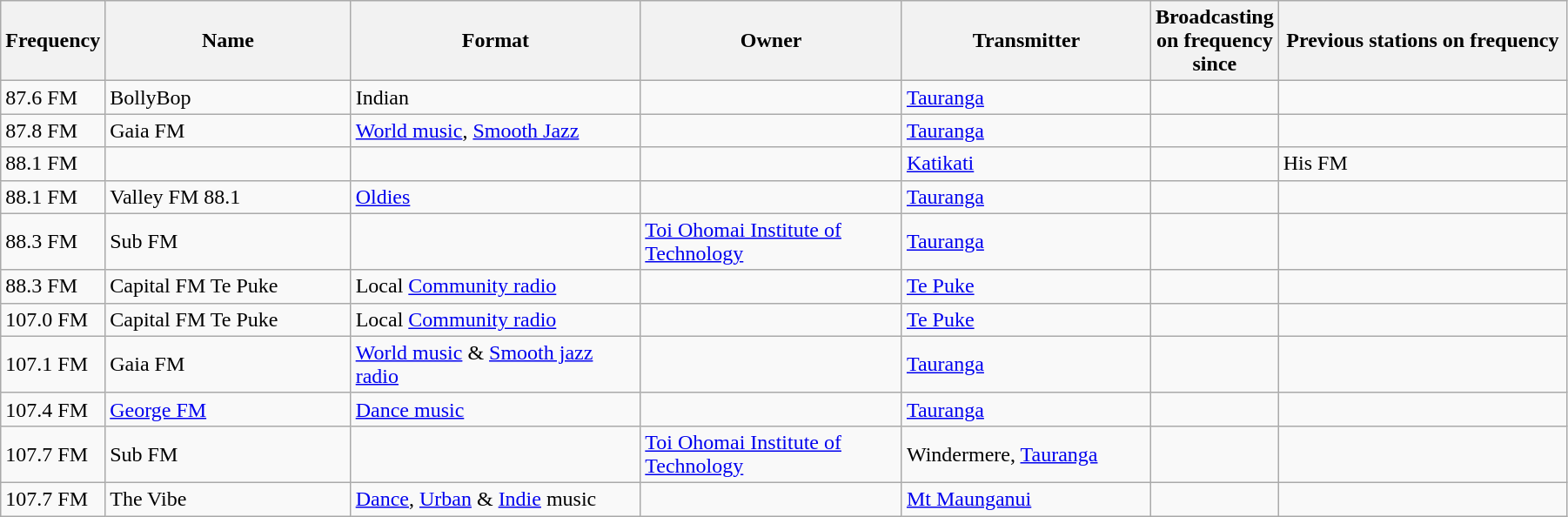<table class="wikitable sortable" width="95%">
<tr>
<th scope="col" style="width: 04%">Frequency</th>
<th scope="col" style="width: 17%">Name</th>
<th scope="col" style="width: 20%">Format</th>
<th scope="col" style="width: 18%">Owner</th>
<th scope="col" style="width: 17%">Transmitter</th>
<th scope="col" style="width: 4%">Broadcasting on frequency since</th>
<th scope="col" style="width: 20%" class="unsortable">Previous stations on frequency</th>
</tr>
<tr>
<td>87.6 FM</td>
<td>BollyBop</td>
<td>Indian</td>
<td></td>
<td><a href='#'>Tauranga</a></td>
<td></td>
<td></td>
</tr>
<tr>
<td>87.8 FM</td>
<td>Gaia FM</td>
<td><a href='#'>World music</a>, <a href='#'>Smooth Jazz</a></td>
<td></td>
<td><a href='#'>Tauranga</a></td>
<td></td>
<td></td>
</tr>
<tr>
<td>88.1 FM</td>
<td></td>
<td></td>
<td></td>
<td><a href='#'>Katikati</a></td>
<td></td>
<td>His FM</td>
</tr>
<tr>
<td>88.1 FM</td>
<td>Valley FM 88.1</td>
<td><a href='#'>Oldies</a></td>
<td></td>
<td><a href='#'>Tauranga</a></td>
<td></td>
<td></td>
</tr>
<tr>
<td>88.3 FM</td>
<td>Sub FM</td>
<td></td>
<td><a href='#'>Toi Ohomai Institute of Technology</a></td>
<td><a href='#'>Tauranga</a></td>
<td></td>
<td></td>
</tr>
<tr>
<td>88.3 FM</td>
<td>Capital FM Te Puke</td>
<td>Local <a href='#'>Community radio</a></td>
<td></td>
<td><a href='#'>Te Puke</a></td>
<td></td>
<td></td>
</tr>
<tr>
<td>107.0 FM</td>
<td>Capital FM Te Puke</td>
<td>Local <a href='#'>Community radio</a></td>
<td></td>
<td><a href='#'>Te Puke</a></td>
<td></td>
<td></td>
</tr>
<tr>
<td>107.1 FM</td>
<td>Gaia FM</td>
<td><a href='#'>World music</a> & <a href='#'>Smooth jazz radio</a></td>
<td></td>
<td><a href='#'>Tauranga</a></td>
<td></td>
<td></td>
</tr>
<tr>
<td>107.4 FM</td>
<td><a href='#'>George FM</a></td>
<td><a href='#'>Dance music</a></td>
<td></td>
<td><a href='#'>Tauranga</a></td>
<td></td>
<td></td>
</tr>
<tr>
<td>107.7 FM</td>
<td>Sub FM</td>
<td></td>
<td><a href='#'>Toi Ohomai Institute of Technology</a></td>
<td>Windermere, <a href='#'>Tauranga</a></td>
<td></td>
<td></td>
</tr>
<tr>
<td>107.7 FM</td>
<td>The Vibe</td>
<td><a href='#'>Dance</a>, <a href='#'>Urban</a> & <a href='#'>Indie</a> music</td>
<td></td>
<td><a href='#'>Mt Maunganui</a></td>
<td></td>
</tr>
</table>
